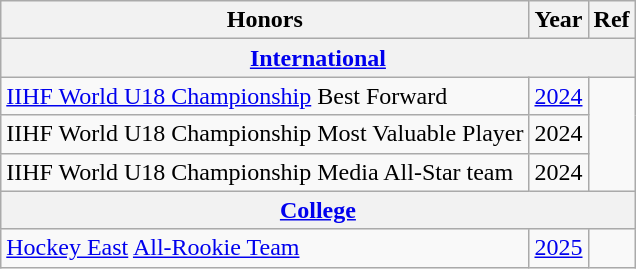<table class="wikitable">
<tr>
<th>Honors</th>
<th>Year</th>
<th>Ref</th>
</tr>
<tr>
<th colspan="3"><a href='#'>International</a></th>
</tr>
<tr>
<td><a href='#'>IIHF World U18 Championship</a> Best Forward</td>
<td><a href='#'>2024</a></td>
<td rowspan="3"></td>
</tr>
<tr>
<td>IIHF World U18 Championship Most Valuable Player</td>
<td>2024</td>
</tr>
<tr>
<td>IIHF World U18 Championship Media All-Star team</td>
<td>2024</td>
</tr>
<tr>
<th colspan="3"><a href='#'>College</a></th>
</tr>
<tr>
<td><a href='#'>Hockey East</a> <a href='#'>All-Rookie Team</a></td>
<td><a href='#'>2025</a></td>
</tr>
</table>
